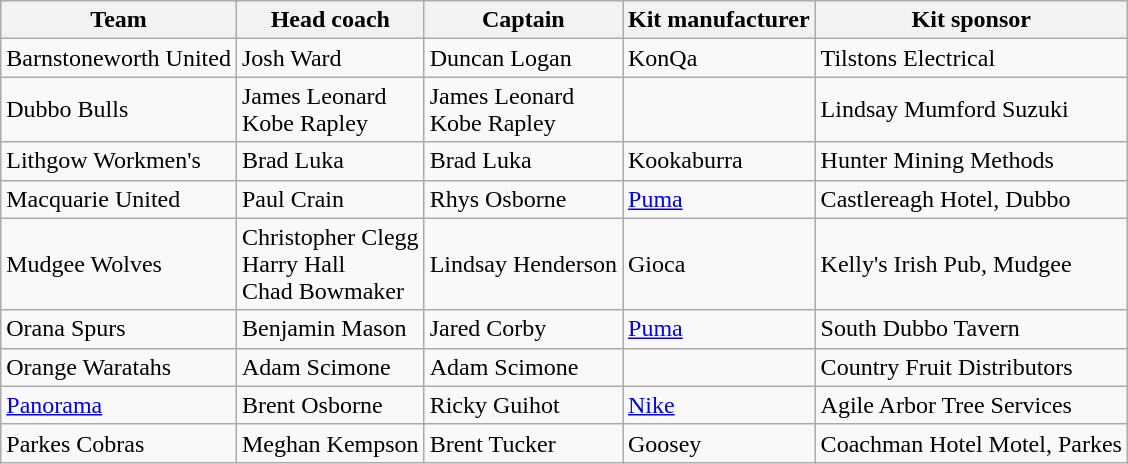<table class="wikitable sortable">
<tr>
<th>Team</th>
<th>Head coach</th>
<th>Captain</th>
<th>Kit manufacturer</th>
<th>Kit sponsor</th>
</tr>
<tr>
<td>Barnstoneworth United</td>
<td>Josh Ward</td>
<td>Duncan Logan</td>
<td>KonQa</td>
<td>Tilstons Electrical</td>
</tr>
<tr>
<td>Dubbo Bulls</td>
<td>James Leonard <br> Kobe Rapley</td>
<td>James Leonard <br> Kobe Rapley</td>
<td></td>
<td>Lindsay Mumford Suzuki</td>
</tr>
<tr>
<td>Lithgow Workmen's</td>
<td>Brad Luka</td>
<td>Brad Luka</td>
<td>Kookaburra</td>
<td>Hunter Mining Methods</td>
</tr>
<tr>
<td>Macquarie United</td>
<td>Paul Crain</td>
<td>Rhys Osborne</td>
<td><a href='#'>Puma</a></td>
<td>Castlereagh Hotel, Dubbo</td>
</tr>
<tr>
<td>Mudgee Wolves</td>
<td>Christopher Clegg <br> Harry Hall <br> Chad Bowmaker</td>
<td>Lindsay Henderson</td>
<td>Gioca</td>
<td>Kelly's Irish Pub, Mudgee</td>
</tr>
<tr>
<td>Orana Spurs</td>
<td>Benjamin Mason</td>
<td>Jared Corby</td>
<td><a href='#'>Puma</a></td>
<td>South Dubbo Tavern</td>
</tr>
<tr>
<td>Orange Waratahs</td>
<td>Adam Scimone</td>
<td>Adam Scimone</td>
<td></td>
<td>Country Fruit Distributors</td>
</tr>
<tr>
<td><a href='#'>Panorama</a></td>
<td>Brent Osborne</td>
<td>Ricky Guihot</td>
<td><a href='#'>Nike</a></td>
<td>Agile Arbor Tree Services</td>
</tr>
<tr>
<td>Parkes Cobras</td>
<td>Meghan Kempson</td>
<td>Brent Tucker</td>
<td>Goosey</td>
<td>Coachman Hotel Motel, Parkes</td>
</tr>
</table>
